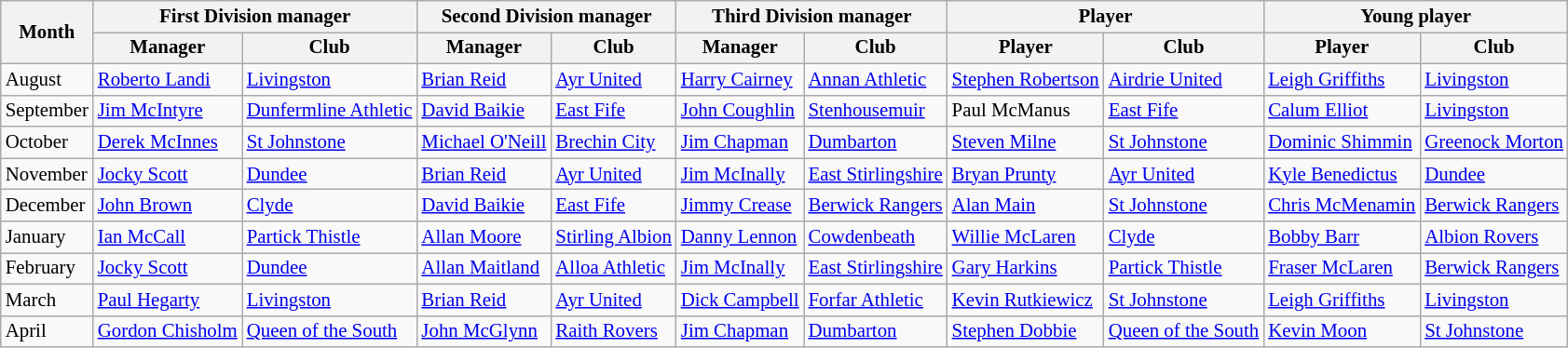<table class="wikitable" style="font-size:87%">
<tr>
<th rowspan=2>Month</th>
<th colspan=2>First Division manager</th>
<th colspan=2>Second Division manager</th>
<th colspan=2>Third Division manager</th>
<th colspan=2>Player</th>
<th colspan=2>Young player</th>
</tr>
<tr>
<th>Manager</th>
<th>Club</th>
<th>Manager</th>
<th>Club</th>
<th>Manager</th>
<th>Club</th>
<th>Player</th>
<th>Club</th>
<th>Player</th>
<th>Club</th>
</tr>
<tr>
<td>August</td>
<td> <a href='#'>Roberto Landi</a></td>
<td><a href='#'>Livingston</a></td>
<td> <a href='#'>Brian Reid</a></td>
<td><a href='#'>Ayr United</a></td>
<td> <a href='#'>Harry Cairney</a></td>
<td><a href='#'>Annan Athletic</a></td>
<td> <a href='#'>Stephen Robertson</a></td>
<td><a href='#'>Airdrie United</a></td>
<td> <a href='#'>Leigh Griffiths</a></td>
<td><a href='#'>Livingston</a></td>
</tr>
<tr>
<td>September</td>
<td> <a href='#'>Jim McIntyre</a></td>
<td><a href='#'>Dunfermline Athletic</a></td>
<td> <a href='#'>David Baikie</a></td>
<td><a href='#'>East Fife</a></td>
<td> <a href='#'>John Coughlin</a></td>
<td><a href='#'>Stenhousemuir</a></td>
<td> Paul McManus</td>
<td><a href='#'>East Fife</a></td>
<td> <a href='#'>Calum Elliot</a></td>
<td><a href='#'>Livingston</a></td>
</tr>
<tr>
<td>October</td>
<td> <a href='#'>Derek McInnes</a></td>
<td><a href='#'>St Johnstone</a></td>
<td> <a href='#'>Michael O'Neill</a></td>
<td><a href='#'>Brechin City</a></td>
<td> <a href='#'>Jim Chapman</a></td>
<td><a href='#'>Dumbarton</a></td>
<td> <a href='#'>Steven Milne</a></td>
<td><a href='#'>St Johnstone</a></td>
<td> <a href='#'>Dominic Shimmin</a></td>
<td><a href='#'>Greenock Morton</a></td>
</tr>
<tr>
<td>November</td>
<td> <a href='#'>Jocky Scott</a></td>
<td><a href='#'>Dundee</a></td>
<td> <a href='#'>Brian Reid</a></td>
<td><a href='#'>Ayr United</a></td>
<td> <a href='#'>Jim McInally</a></td>
<td><a href='#'>East Stirlingshire</a></td>
<td> <a href='#'>Bryan Prunty</a></td>
<td><a href='#'>Ayr United</a></td>
<td> <a href='#'>Kyle Benedictus</a></td>
<td><a href='#'>Dundee</a></td>
</tr>
<tr>
<td>December</td>
<td> <a href='#'>John Brown</a></td>
<td><a href='#'>Clyde</a></td>
<td> <a href='#'>David Baikie</a></td>
<td><a href='#'>East Fife</a></td>
<td> <a href='#'>Jimmy Crease</a></td>
<td><a href='#'>Berwick Rangers</a></td>
<td> <a href='#'>Alan Main</a></td>
<td><a href='#'>St Johnstone</a></td>
<td> <a href='#'>Chris McMenamin</a></td>
<td><a href='#'>Berwick Rangers</a></td>
</tr>
<tr>
<td>January</td>
<td> <a href='#'>Ian McCall</a></td>
<td><a href='#'>Partick Thistle</a></td>
<td> <a href='#'>Allan Moore</a></td>
<td><a href='#'>Stirling Albion</a></td>
<td> <a href='#'>Danny Lennon</a></td>
<td><a href='#'>Cowdenbeath</a></td>
<td> <a href='#'>Willie McLaren</a></td>
<td><a href='#'>Clyde</a></td>
<td> <a href='#'>Bobby Barr</a></td>
<td><a href='#'>Albion Rovers</a></td>
</tr>
<tr>
<td>February</td>
<td> <a href='#'>Jocky Scott</a></td>
<td><a href='#'>Dundee</a></td>
<td> <a href='#'>Allan Maitland</a></td>
<td><a href='#'>Alloa Athletic</a></td>
<td> <a href='#'>Jim McInally</a></td>
<td><a href='#'>East Stirlingshire</a></td>
<td> <a href='#'>Gary Harkins</a></td>
<td><a href='#'>Partick Thistle</a></td>
<td> <a href='#'>Fraser McLaren</a></td>
<td><a href='#'>Berwick Rangers</a></td>
</tr>
<tr>
<td>March</td>
<td> <a href='#'>Paul Hegarty</a></td>
<td><a href='#'>Livingston</a></td>
<td> <a href='#'>Brian Reid</a></td>
<td><a href='#'>Ayr United</a></td>
<td> <a href='#'>Dick Campbell</a></td>
<td><a href='#'>Forfar Athletic</a></td>
<td> <a href='#'>Kevin Rutkiewicz</a></td>
<td><a href='#'>St Johnstone</a></td>
<td> <a href='#'>Leigh Griffiths</a></td>
<td><a href='#'>Livingston</a></td>
</tr>
<tr>
<td>April</td>
<td> <a href='#'>Gordon Chisholm</a></td>
<td><a href='#'>Queen of the South</a></td>
<td> <a href='#'>John McGlynn</a></td>
<td><a href='#'>Raith Rovers</a></td>
<td> <a href='#'>Jim Chapman</a></td>
<td><a href='#'>Dumbarton</a></td>
<td> <a href='#'>Stephen Dobbie</a></td>
<td><a href='#'>Queen of the South</a></td>
<td> <a href='#'>Kevin Moon</a></td>
<td><a href='#'>St Johnstone</a></td>
</tr>
</table>
